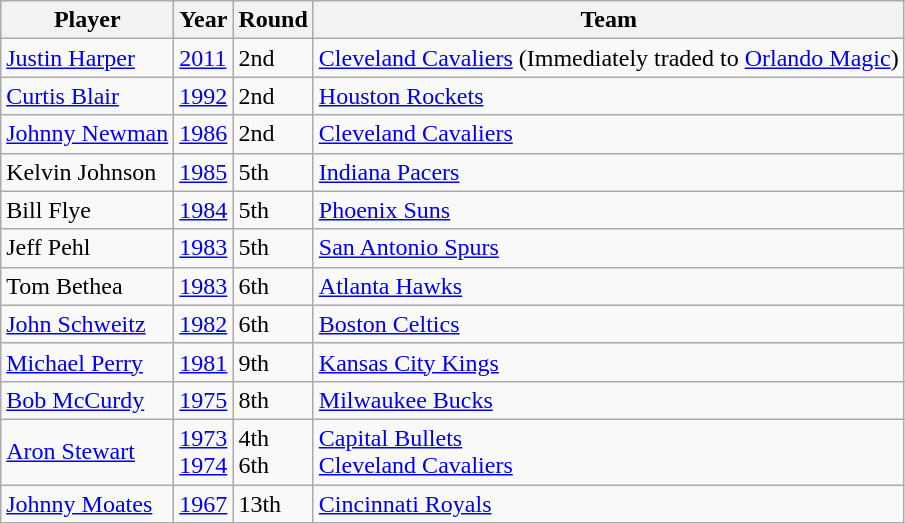<table class="wikitable">
<tr>
<th>Player</th>
<th>Year</th>
<th>Round</th>
<th>Team</th>
</tr>
<tr>
<td><a href='#'>Justin Harper</a></td>
<td><a href='#'>2011</a></td>
<td>2nd</td>
<td><a href='#'>Cleveland Cavaliers</a> (Immediately traded to <a href='#'>Orlando Magic</a>)</td>
</tr>
<tr>
<td><a href='#'>Curtis Blair</a></td>
<td><a href='#'>1992</a></td>
<td>2nd</td>
<td><a href='#'>Houston Rockets</a></td>
</tr>
<tr>
<td><a href='#'>Johnny Newman</a></td>
<td><a href='#'>1986</a></td>
<td>2nd</td>
<td><a href='#'>Cleveland Cavaliers</a></td>
</tr>
<tr>
<td>Kelvin Johnson</td>
<td><a href='#'>1985</a></td>
<td>5th</td>
<td><a href='#'>Indiana Pacers</a></td>
</tr>
<tr>
<td>Bill Flye</td>
<td><a href='#'>1984</a></td>
<td>5th</td>
<td><a href='#'>Phoenix Suns</a></td>
</tr>
<tr>
<td>Jeff Pehl</td>
<td><a href='#'>1983</a></td>
<td>5th</td>
<td><a href='#'>San Antonio Spurs</a></td>
</tr>
<tr>
<td>Tom Bethea</td>
<td><a href='#'>1983</a></td>
<td>6th</td>
<td><a href='#'>Atlanta Hawks</a></td>
</tr>
<tr>
<td><a href='#'>John Schweitz</a></td>
<td><a href='#'>1982</a></td>
<td>6th</td>
<td><a href='#'>Boston Celtics</a></td>
</tr>
<tr>
<td><a href='#'>Michael Perry</a></td>
<td><a href='#'>1981</a></td>
<td>9th</td>
<td><a href='#'>Kansas City Kings</a></td>
</tr>
<tr>
<td><a href='#'>Bob McCurdy</a></td>
<td><a href='#'>1975</a></td>
<td>8th</td>
<td><a href='#'>Milwaukee Bucks</a></td>
</tr>
<tr>
<td><a href='#'>Aron Stewart</a></td>
<td><a href='#'>1973</a><br><a href='#'>1974</a></td>
<td>4th<br>6th</td>
<td><a href='#'>Capital Bullets</a><br><a href='#'>Cleveland Cavaliers</a></td>
</tr>
<tr>
<td><a href='#'>Johnny Moates</a></td>
<td><a href='#'>1967</a></td>
<td>13th</td>
<td><a href='#'>Cincinnati Royals</a></td>
</tr>
</table>
